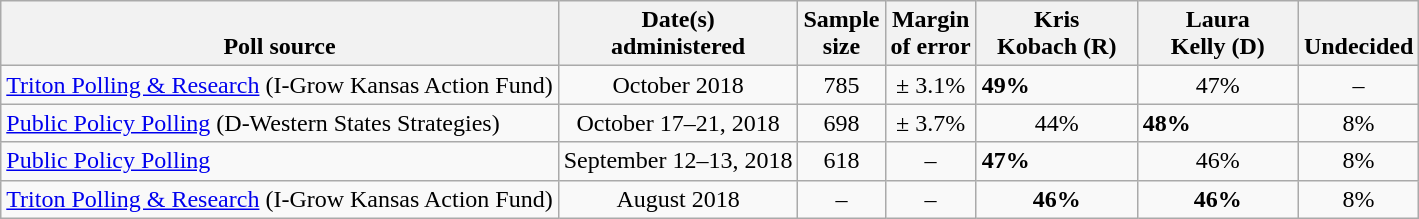<table class="wikitable">
<tr valign=bottom>
<th>Poll source</th>
<th>Date(s)<br>administered</th>
<th>Sample<br>size</th>
<th>Margin<br>of error</th>
<th style="width:100px;">Kris<br>Kobach (R)</th>
<th style="width:100px;">Laura<br>Kelly (D)</th>
<th>Undecided</th>
</tr>
<tr>
<td><a href='#'>Triton Polling & Research</a> (I-Grow Kansas Action Fund)</td>
<td align=center>October 2018</td>
<td align=center>785</td>
<td align=center>± 3.1%</td>
<td><strong>49%</strong></td>
<td align=center>47%</td>
<td align=center>–</td>
</tr>
<tr>
<td><a href='#'>Public Policy Polling</a> (D-Western States Strategies)</td>
<td align=center>October 17–21, 2018</td>
<td align=center>698</td>
<td align=center>± 3.7%</td>
<td align=center>44%</td>
<td><strong>48%</strong></td>
<td align=center>8%</td>
</tr>
<tr>
<td><a href='#'>Public Policy Polling</a></td>
<td align=center>September 12–13, 2018</td>
<td align=center>618</td>
<td align=center>–</td>
<td><strong>47%</strong></td>
<td align=center>46%</td>
<td align=center>8%</td>
</tr>
<tr>
<td><a href='#'>Triton Polling & Research</a> (I-Grow Kansas Action Fund)</td>
<td align=center>August 2018</td>
<td align=center>–</td>
<td align=center>–</td>
<td align=center><strong>46%</strong></td>
<td align=center><strong>46%</strong></td>
<td align=center>8%</td>
</tr>
</table>
